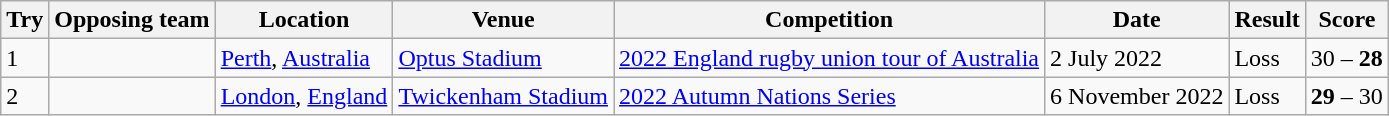<table class="wikitable" style="font-size:100%">
<tr>
<th>Try</th>
<th>Opposing team</th>
<th>Location</th>
<th>Venue</th>
<th>Competition</th>
<th>Date</th>
<th>Result</th>
<th>Score</th>
</tr>
<tr>
<td>1</td>
<td></td>
<td><a href='#'>Perth</a>, <a href='#'>Australia</a></td>
<td><a href='#'>Optus Stadium</a></td>
<td><a href='#'>2022 England rugby union tour of Australia</a></td>
<td>2 July 2022</td>
<td>Loss</td>
<td>30 – <strong>28</strong></td>
</tr>
<tr>
<td>2</td>
<td></td>
<td><a href='#'>London</a>, <a href='#'>England</a></td>
<td><a href='#'>Twickenham Stadium</a></td>
<td><a href='#'>2022 Autumn Nations Series</a></td>
<td>6 November 2022</td>
<td>Loss</td>
<td><strong>29</strong> – 30</td>
</tr>
</table>
